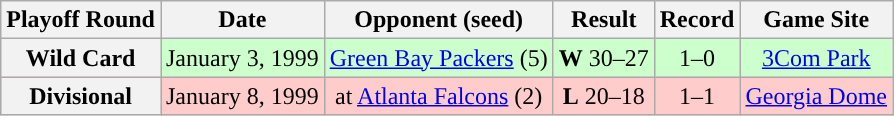<table class="wikitable" style="text-align:center;">
<tr>
<th>Playoff Round</th>
<th>Date</th>
<th>Opponent (seed)</th>
<th>Result</th>
<th>Record</th>
<th>Game Site</th>
</tr>
<tr style="background:#cfc;">
<th>Wild Card</th>
<td>January 3, 1999</td>
<td><a href='#'>Green Bay Packers</a> (5)</td>
<td><strong>W</strong> 30–27</td>
<td>1–0</td>
<td><a href='#'>3Com Park</a></td>
</tr>
<tr style="background:#fcc;">
<th>Divisional</th>
<td>January 8, 1999</td>
<td>at <a href='#'>Atlanta Falcons</a> (2)</td>
<td><strong>L</strong> 20–18</td>
<td>1–1</td>
<td><a href='#'>Georgia Dome</a></td>
</tr>
</table>
